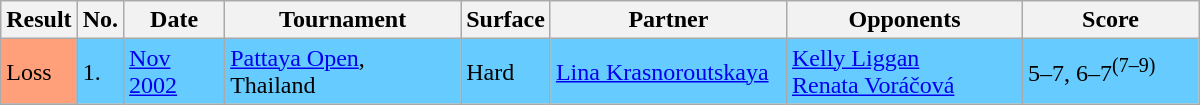<table class="sortable wikitable">
<tr>
<th>Result</th>
<th style="width:20px">No.</th>
<th style="width:60px">Date</th>
<th style="width:150px">Tournament</th>
<th style="width:50px">Surface</th>
<th style="width:150px">Partner</th>
<th style="width:150px">Opponents</th>
<th style="width:110px" class="unsortable">Score</th>
</tr>
<tr bgcolor="#66CCFF">
<td style="background:#ffa07a;">Loss</td>
<td>1.</td>
<td><a href='#'>Nov 2002</a></td>
<td><a href='#'>Pattaya Open</a>, Thailand</td>
<td>Hard</td>
<td> <a href='#'>Lina Krasnoroutskaya</a></td>
<td> <a href='#'>Kelly Liggan</a> <br>  <a href='#'>Renata Voráčová</a></td>
<td>5–7, 6–7<sup>(7–9)</sup></td>
</tr>
</table>
